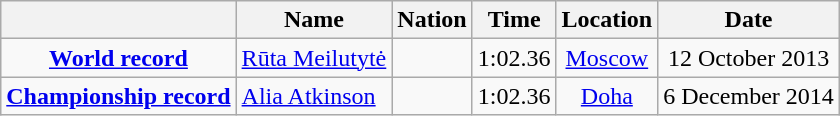<table class=wikitable style=text-align:center>
<tr>
<th></th>
<th>Name</th>
<th>Nation</th>
<th>Time</th>
<th>Location</th>
<th>Date</th>
</tr>
<tr>
<td><strong><a href='#'>World record</a></strong></td>
<td align=left><a href='#'>Rūta Meilutytė</a></td>
<td align=left></td>
<td align=left>1:02.36</td>
<td><a href='#'>Moscow</a></td>
<td>12 October 2013</td>
</tr>
<tr>
<td><strong><a href='#'>Championship record</a></strong></td>
<td align=left><a href='#'>Alia Atkinson</a></td>
<td align=left></td>
<td align=left>1:02.36</td>
<td><a href='#'>Doha</a></td>
<td>6 December 2014</td>
</tr>
</table>
